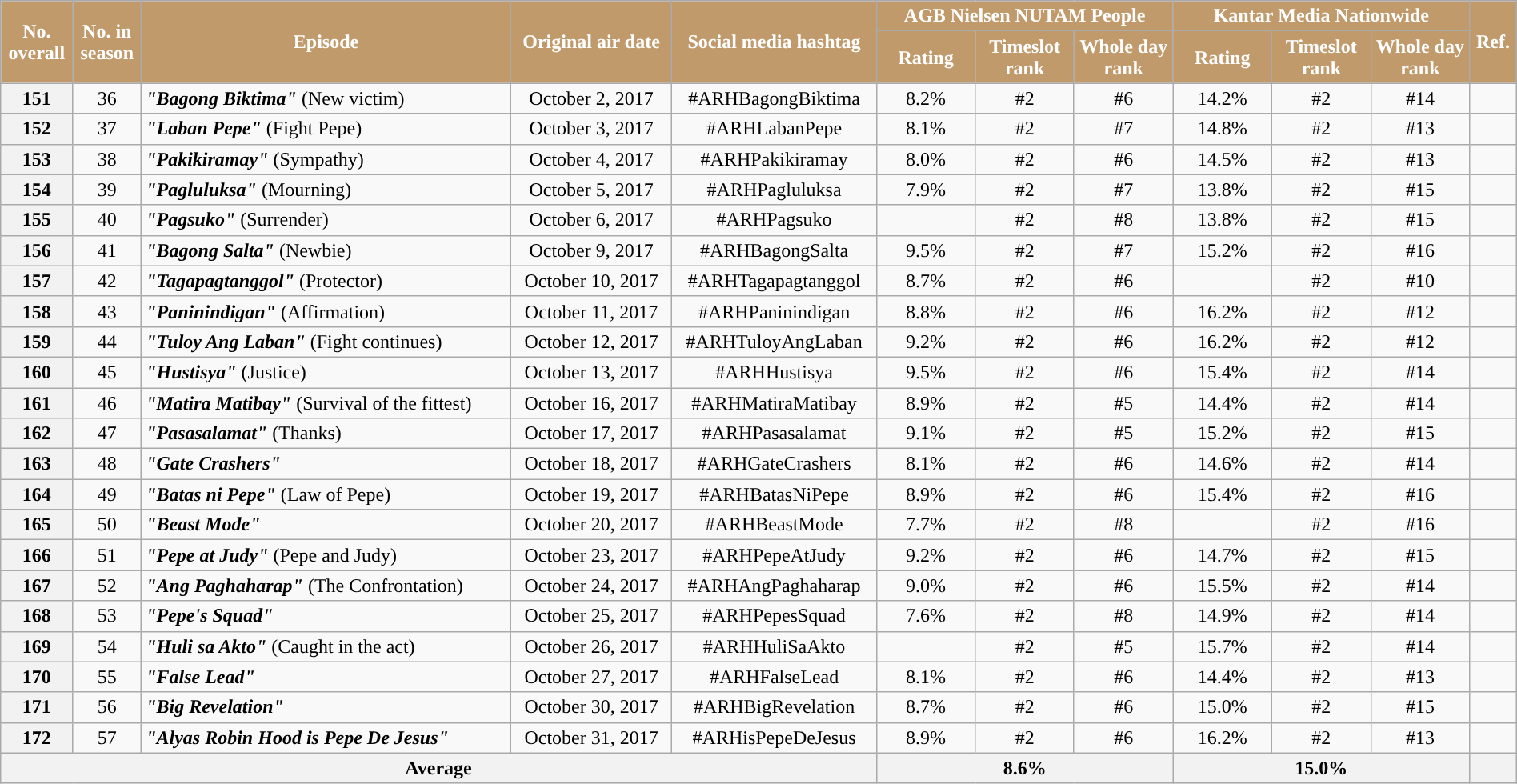<table class="wikitable" style="text-align:center; font-size:100%; line-height:18px;"  width="100%">
<tr>
<th style="background-color:#C19A6B; color:#ffffff;" rowspan="2">No.<br>overall</th>
<th style="background-color:#C19A6B; color:#ffffff;" rowspan="2">No. in<br>season</th>
<th style="background-color:#C19A6B; color:#ffffff;" rowspan="2">Episode</th>
<th style="background:#C19A6B; color:white" rowspan="2">Original air date</th>
<th style="background:#C19A6B; color:white" rowspan="2">Social media hashtag</th>
<th style="background-color:#C19A6B; color:#ffffff;" colspan="3">AGB Nielsen NUTAM People</th>
<th style="background-color:#C19A6B; color:#ffffff;" colspan="3">Kantar Media Nationwide</th>
<th style="background-color:#C19A6B; color:#ffffff;" rowspan="2">Ref.</th>
</tr>
<tr>
<th style="background-color:#C19A6B; width:75px; color:#ffffff;">Rating</th>
<th style="background-color:#C19A6B; width:75px; color:#ffffff;">Timeslot<br>rank</th>
<th style="background-color:#C19A6B; width:75px; color:#ffffff;">Whole day<br>rank</th>
<th style="background-color:#C19A6B; width:75px; color:#ffffff;">Rating</th>
<th style="background-color:#C19A6B; width:75px; color:#ffffff;">Timeslot<br>rank</th>
<th style="background-color:#C19A6B; width:75px; color:#ffffff;">Whole day<br>rank</th>
</tr>
<tr>
<th>151</th>
<td>36</td>
<td style="text-align: left;"><strong><em>"Bagong Biktima"</em></strong> (New victim)</td>
<td>October 2, 2017</td>
<td>#ARHBagongBiktima</td>
<td>8.2%</td>
<td>#2</td>
<td>#6</td>
<td>14.2%</td>
<td>#2</td>
<td>#14</td>
<td></td>
</tr>
<tr>
<th>152</th>
<td>37</td>
<td style="text-align: left;"><strong><em>"Laban Pepe"</em></strong> (Fight Pepe)</td>
<td>October 3, 2017</td>
<td>#ARHLabanPepe</td>
<td>8.1%</td>
<td>#2</td>
<td>#7</td>
<td>14.8%</td>
<td>#2</td>
<td>#13</td>
<td></td>
</tr>
<tr>
<th>153</th>
<td>38</td>
<td style="text-align: left;"><strong><em>"Pakikiramay"</em></strong> (Sympathy)</td>
<td>October 4, 2017</td>
<td>#ARHPakikiramay</td>
<td>8.0%</td>
<td>#2</td>
<td>#6</td>
<td>14.5%</td>
<td>#2</td>
<td>#13</td>
<td></td>
</tr>
<tr>
<th>154</th>
<td>39</td>
<td style="text-align: left;"><strong><em>"Pagluluksa"</em></strong> (Mourning)</td>
<td>October 5, 2017</td>
<td>#ARHPagluluksa</td>
<td>7.9%</td>
<td>#2</td>
<td>#7</td>
<td>13.8%</td>
<td>#2</td>
<td>#15</td>
<td></td>
</tr>
<tr>
<th>155</th>
<td>40</td>
<td style="text-align: left;"><strong><em>"Pagsuko"</em></strong> (Surrender)</td>
<td>October 6, 2017</td>
<td>#ARHPagsuko</td>
<td></td>
<td>#2</td>
<td>#8</td>
<td>13.8%</td>
<td>#2</td>
<td>#15</td>
<td></td>
</tr>
<tr>
<th>156</th>
<td>41</td>
<td style="text-align: left;"><strong><em>"Bagong Salta"</em></strong> (Newbie)</td>
<td>October 9, 2017</td>
<td>#ARHBagongSalta</td>
<td>9.5%</td>
<td>#2</td>
<td>#7</td>
<td>15.2%</td>
<td>#2</td>
<td>#16</td>
<td></td>
</tr>
<tr>
<th>157</th>
<td>42</td>
<td style="text-align: left;"><strong><em>"Tagapagtanggol"</em></strong> (Protector)</td>
<td>October 10, 2017</td>
<td>#ARHTagapagtanggol</td>
<td>8.7%</td>
<td>#2</td>
<td>#6</td>
<td></td>
<td>#2</td>
<td>#10</td>
<td></td>
</tr>
<tr>
<th>158</th>
<td>43</td>
<td style="text-align: left;"><strong><em>"Paninindigan"</em></strong> (Affirmation)</td>
<td>October 11, 2017</td>
<td>#ARHPaninindigan</td>
<td>8.8%</td>
<td>#2</td>
<td>#6</td>
<td>16.2%</td>
<td>#2</td>
<td>#12</td>
<td></td>
</tr>
<tr>
<th>159</th>
<td>44</td>
<td style="text-align: left;"><strong><em>"Tuloy Ang Laban"</em></strong> (Fight continues)</td>
<td>October 12, 2017</td>
<td>#ARHTuloyAngLaban</td>
<td>9.2%</td>
<td>#2</td>
<td>#6</td>
<td>16.2%</td>
<td>#2</td>
<td>#12</td>
<td></td>
</tr>
<tr>
<th>160</th>
<td>45</td>
<td style="text-align: left;"><strong><em>"Hustisya"</em></strong> (Justice)</td>
<td>October 13, 2017</td>
<td>#ARHHustisya</td>
<td>9.5%</td>
<td>#2</td>
<td>#6</td>
<td>15.4%</td>
<td>#2</td>
<td>#14</td>
<td></td>
</tr>
<tr>
<th>161</th>
<td>46</td>
<td style="text-align: left;"><strong><em>"Matira Matibay"</em></strong> (Survival of the fittest)</td>
<td>October 16, 2017</td>
<td>#ARHMatiraMatibay</td>
<td>8.9%</td>
<td>#2</td>
<td>#5</td>
<td>14.4%</td>
<td>#2</td>
<td>#14</td>
<td></td>
</tr>
<tr>
<th>162</th>
<td>47</td>
<td style="text-align: left;"><strong><em>"Pasasalamat"</em></strong> (Thanks)</td>
<td>October 17, 2017</td>
<td>#ARHPasasalamat</td>
<td>9.1%</td>
<td>#2</td>
<td>#5</td>
<td>15.2%</td>
<td>#2</td>
<td>#15</td>
<td></td>
</tr>
<tr>
<th>163</th>
<td>48</td>
<td style="text-align: left;"><strong><em>"Gate Crashers"</em></strong></td>
<td>October 18, 2017</td>
<td>#ARHGateCrashers</td>
<td>8.1%</td>
<td>#2</td>
<td>#6</td>
<td>14.6%</td>
<td>#2</td>
<td>#14</td>
<td></td>
</tr>
<tr>
<th>164</th>
<td>49</td>
<td style="text-align: left;"><strong><em>"Batas ni Pepe"</em></strong> (Law of Pepe)</td>
<td>October 19, 2017</td>
<td>#ARHBatasNiPepe</td>
<td>8.9%</td>
<td>#2</td>
<td>#6</td>
<td>15.4%</td>
<td>#2</td>
<td>#16</td>
<td></td>
</tr>
<tr>
<th>165</th>
<td>50</td>
<td style="text-align: left;"><strong><em>"Beast Mode"</em></strong></td>
<td>October 20, 2017</td>
<td>#ARHBeastMode</td>
<td>7.7%</td>
<td>#2</td>
<td>#8</td>
<td></td>
<td>#2</td>
<td>#16</td>
<td></td>
</tr>
<tr>
<th>166</th>
<td>51</td>
<td style="text-align: left;"><strong><em>"Pepe at Judy"</em></strong> (Pepe and Judy)</td>
<td>October 23, 2017</td>
<td>#ARHPepeAtJudy</td>
<td>9.2%</td>
<td>#2</td>
<td>#6</td>
<td>14.7%</td>
<td>#2</td>
<td>#15</td>
<td></td>
</tr>
<tr>
<th>167</th>
<td>52</td>
<td style="text-align: left;"><strong><em>"Ang Paghaharap"</em></strong> (The Confrontation)</td>
<td>October 24, 2017</td>
<td>#ARHAngPaghaharap</td>
<td>9.0%</td>
<td>#2</td>
<td>#6</td>
<td>15.5%</td>
<td>#2</td>
<td>#14</td>
<td></td>
</tr>
<tr>
<th>168</th>
<td>53</td>
<td style="text-align: left;"><strong><em>"Pepe's Squad"</em></strong></td>
<td>October 25, 2017</td>
<td>#ARHPepesSquad</td>
<td>7.6%</td>
<td>#2</td>
<td>#8</td>
<td>14.9%</td>
<td>#2</td>
<td>#14</td>
<td></td>
</tr>
<tr>
<th>169</th>
<td>54</td>
<td style="text-align: left;"><strong><em>"Huli sa Akto"</em></strong> (Caught in the act)</td>
<td>October 26, 2017</td>
<td>#ARHHuliSaAkto</td>
<td></td>
<td>#2</td>
<td>#5</td>
<td>15.7%</td>
<td>#2</td>
<td>#14</td>
<td></td>
</tr>
<tr>
<th>170</th>
<td>55</td>
<td style="text-align: left;"><strong><em>"False Lead"</em></strong></td>
<td>October 27, 2017</td>
<td>#ARHFalseLead</td>
<td>8.1%</td>
<td>#2</td>
<td>#6</td>
<td>14.4%</td>
<td>#2</td>
<td>#13</td>
<td></td>
</tr>
<tr>
<th>171</th>
<td>56</td>
<td style="text-align: left;"><strong><em>"Big Revelation"</em></strong></td>
<td>October 30, 2017</td>
<td>#ARHBigRevelation</td>
<td>8.7%</td>
<td>#2</td>
<td>#6</td>
<td>15.0%</td>
<td>#2</td>
<td>#15</td>
<td></td>
</tr>
<tr>
<th>172</th>
<td>57</td>
<td style="text-align: left;"><strong><em>"Alyas Robin Hood is Pepe De Jesus"</em></strong></td>
<td>October 31, 2017</td>
<td>#ARHisPepeDeJesus</td>
<td>8.9%</td>
<td>#2</td>
<td>#6</td>
<td>16.2%</td>
<td>#2</td>
<td>#13</td>
<td></td>
</tr>
<tr>
<th colspan="5">Average</th>
<th colspan="3">8.6%</th>
<th colspan="3">15.0%</th>
<th></th>
</tr>
</table>
